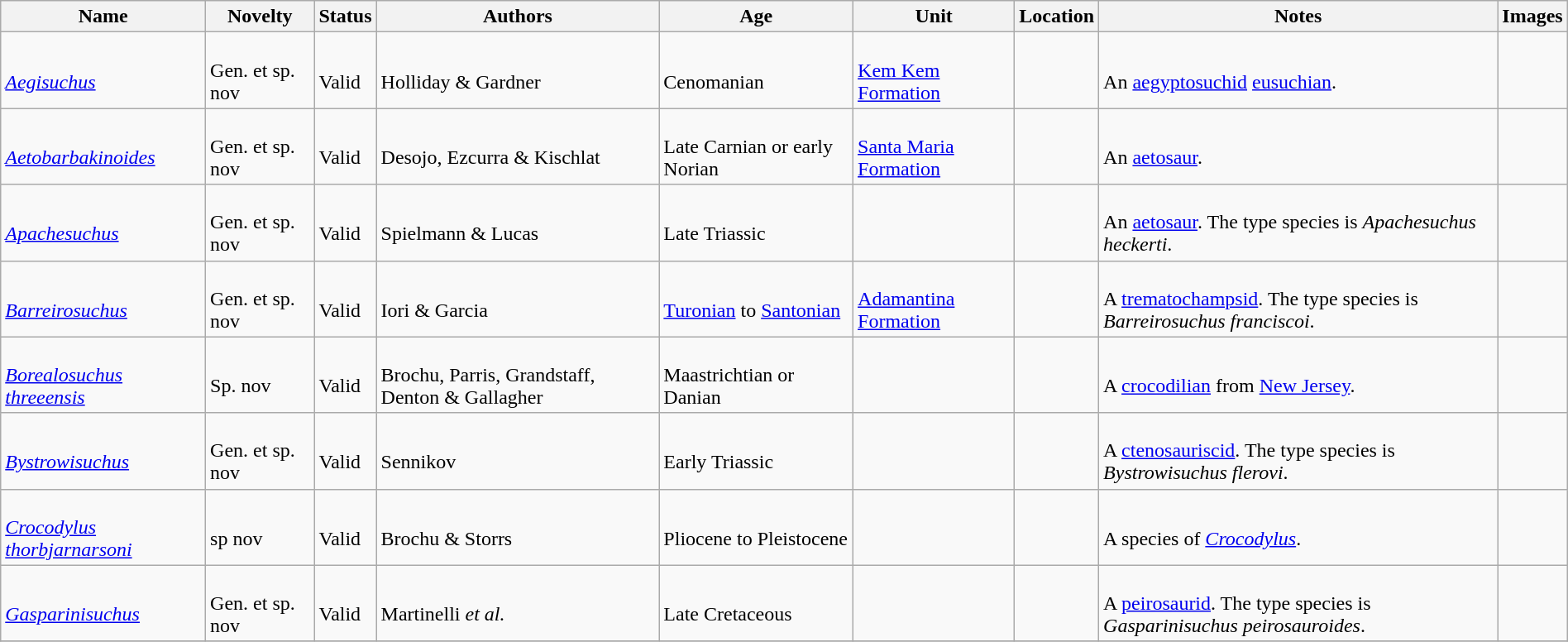<table class="wikitable sortable" align="center" width="100%">
<tr>
<th>Name</th>
<th>Novelty</th>
<th>Status</th>
<th>Authors</th>
<th>Age</th>
<th>Unit</th>
<th>Location</th>
<th>Notes</th>
<th>Images</th>
</tr>
<tr>
<td><br><em><a href='#'>Aegisuchus</a></em></td>
<td><br>Gen. et sp. nov</td>
<td><br>Valid</td>
<td><br>Holliday & Gardner</td>
<td><br>Cenomanian</td>
<td><br><a href='#'>Kem Kem Formation</a></td>
<td><br></td>
<td><br>An <a href='#'>aegyptosuchid</a> <a href='#'>eusuchian</a>.</td>
<td><br></td>
</tr>
<tr>
<td><br><em><a href='#'>Aetobarbakinoides</a></em></td>
<td><br>Gen. et sp. nov</td>
<td><br>Valid</td>
<td><br>Desojo, Ezcurra & Kischlat</td>
<td><br>Late Carnian or early Norian</td>
<td><br><a href='#'>Santa Maria Formation</a></td>
<td><br></td>
<td><br>An <a href='#'>aetosaur</a>.</td>
<td></td>
</tr>
<tr>
<td><br><em><a href='#'>Apachesuchus</a></em></td>
<td><br>Gen. et sp. nov</td>
<td><br>Valid</td>
<td><br>Spielmann & Lucas</td>
<td><br>Late Triassic</td>
<td></td>
<td><br></td>
<td><br>An <a href='#'>aetosaur</a>. The type species is <em>Apachesuchus heckerti</em>.</td>
<td></td>
</tr>
<tr>
<td><br><em><a href='#'>Barreirosuchus</a></em></td>
<td><br>Gen. et sp. nov</td>
<td><br>Valid</td>
<td><br>Iori & Garcia</td>
<td><br><a href='#'>Turonian</a> to <a href='#'>Santonian</a></td>
<td><br><a href='#'>Adamantina Formation</a></td>
<td><br></td>
<td><br>A <a href='#'>trematochampsid</a>. The type species is <em>Barreirosuchus franciscoi</em>.</td>
<td></td>
</tr>
<tr>
<td><br><em><a href='#'>Borealosuchus threeensis</a></em></td>
<td><br>Sp. nov</td>
<td><br>Valid</td>
<td><br>Brochu, Parris, Grandstaff, Denton & Gallagher</td>
<td><br>Maastrichtian or Danian</td>
<td></td>
<td><br></td>
<td><br>A <a href='#'>crocodilian</a> from <a href='#'>New Jersey</a>.</td>
<td></td>
</tr>
<tr>
<td><br><em><a href='#'>Bystrowisuchus</a></em></td>
<td><br>Gen. et sp. nov</td>
<td><br>Valid</td>
<td><br>Sennikov</td>
<td><br>Early Triassic</td>
<td></td>
<td><br></td>
<td><br>A <a href='#'>ctenosauriscid</a>. The type species is <em>Bystrowisuchus flerovi</em>.</td>
<td></td>
</tr>
<tr>
<td><br><em><a href='#'>Crocodylus thorbjarnarsoni</a></em></td>
<td><br>sp nov</td>
<td><br>Valid</td>
<td><br>Brochu & Storrs</td>
<td><br>Pliocene to Pleistocene</td>
<td></td>
<td><br></td>
<td><br>A species of <em><a href='#'>Crocodylus</a></em>.</td>
<td><br></td>
</tr>
<tr>
<td><br><em><a href='#'>Gasparinisuchus</a></em></td>
<td><br>Gen. et sp. nov</td>
<td><br>Valid</td>
<td><br>Martinelli <em>et al.</em></td>
<td><br>Late Cretaceous</td>
<td></td>
<td><br></td>
<td><br>A <a href='#'>peirosaurid</a>. The type species is <em>Gasparinisuchus peirosauroides</em>.</td>
<td></td>
</tr>
<tr>
</tr>
</table>
